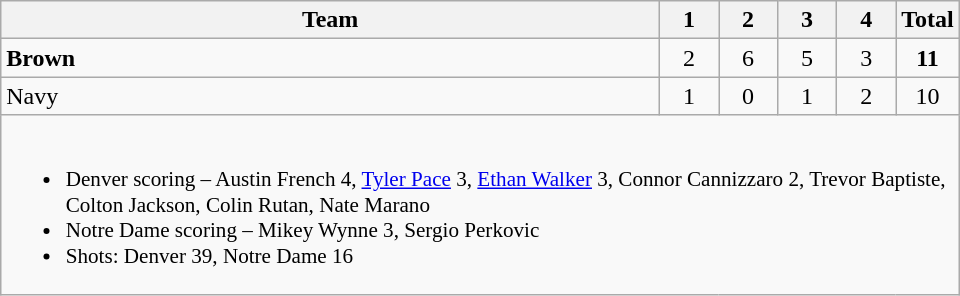<table class="wikitable" style="text-align:center; max-width:40em">
<tr>
<th>Team</th>
<th style="width:2em">1</th>
<th style="width:2em">2</th>
<th style="width:2em">3</th>
<th style="width:2em">4</th>
<th style="width:2em">Total</th>
</tr>
<tr>
<td style="text-align:left"><strong>Brown</strong></td>
<td>2</td>
<td>6</td>
<td>5</td>
<td>3</td>
<td><strong>11</strong></td>
</tr>
<tr>
<td style="text-align:left">Navy</td>
<td>1</td>
<td>0</td>
<td>1</td>
<td>2</td>
<td>10</td>
</tr>
<tr>
<td colspan=6 style="text-align:left; font-size:88%;"><br><ul><li>Denver scoring – Austin French 4, <a href='#'>Tyler Pace</a> 3, <a href='#'>Ethan Walker</a> 3, Connor Cannizzaro 2, Trevor Baptiste, Colton Jackson, Colin Rutan, Nate Marano</li><li>Notre Dame scoring – Mikey Wynne 3, Sergio Perkovic</li><li>Shots: Denver 39, Notre Dame 16</li></ul></td>
</tr>
</table>
